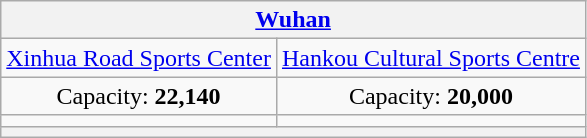<table class="wikitable" style="text-align:center">
<tr>
<th colspan=2><a href='#'>Wuhan</a></th>
</tr>
<tr>
<td><a href='#'>Xinhua Road Sports Center</a></td>
<td><a href='#'>Hankou Cultural Sports Centre</a></td>
</tr>
<tr>
<td>Capacity: <strong>22,140</strong></td>
<td>Capacity: <strong>20,000</strong></td>
</tr>
<tr>
<td></td>
<td></td>
</tr>
<tr>
<th colspan="2" rowspan="4"></th>
</tr>
</table>
